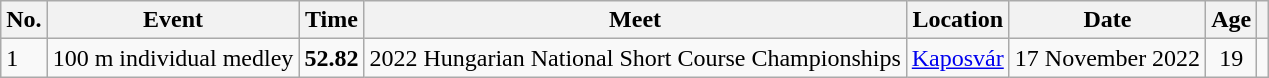<table class="wikitable">
<tr>
<th>No.</th>
<th>Event</th>
<th>Time</th>
<th>Meet</th>
<th>Location</th>
<th>Date</th>
<th>Age</th>
<th></th>
</tr>
<tr>
<td>1</td>
<td>100 m individual medley</td>
<td style="text-align:center;"><strong>52.82</strong></td>
<td>2022 Hungarian National Short Course Championships</td>
<td><a href='#'>Kaposvár</a></td>
<td>17 November 2022</td>
<td style="text-align:center;">19</td>
<td style="text-align:center;"></td>
</tr>
</table>
